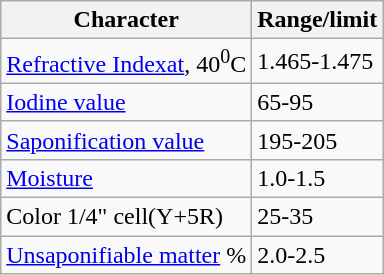<table class="wikitable">
<tr>
<th>Character</th>
<th>Range/limit</th>
</tr>
<tr>
<td><a href='#'>Refractive Indexat</a>, 40<sup>0</sup>C</td>
<td>1.465-1.475</td>
</tr>
<tr>
<td><a href='#'>Iodine value</a></td>
<td>65-95</td>
</tr>
<tr>
<td><a href='#'>Saponification value</a></td>
<td>195-205</td>
</tr>
<tr>
<td><a href='#'>Moisture</a></td>
<td>1.0-1.5</td>
</tr>
<tr>
<td>Color 1/4" cell(Y+5R)</td>
<td>25-35</td>
</tr>
<tr>
<td><a href='#'>Unsaponifiable matter</a> %</td>
<td>2.0-2.5</td>
</tr>
</table>
